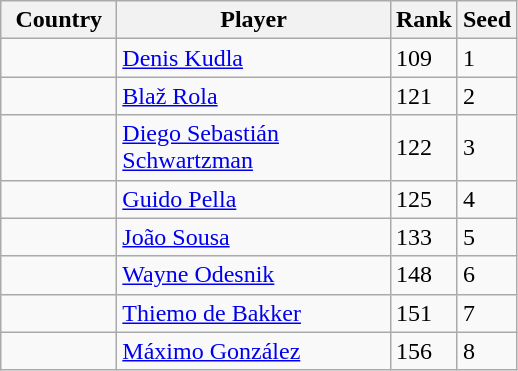<table class="sortable wikitable">
<tr>
<th width="70">Country</th>
<th width="175">Player</th>
<th>Rank</th>
<th>Seed</th>
</tr>
<tr>
<td></td>
<td><a href='#'>Denis Kudla</a></td>
<td>109</td>
<td>1</td>
</tr>
<tr>
<td></td>
<td><a href='#'>Blaž Rola</a></td>
<td>121</td>
<td>2</td>
</tr>
<tr>
<td></td>
<td><a href='#'>Diego Sebastián Schwartzman</a></td>
<td>122</td>
<td>3</td>
</tr>
<tr>
<td></td>
<td><a href='#'>Guido Pella</a></td>
<td>125</td>
<td>4</td>
</tr>
<tr>
<td></td>
<td><a href='#'>João Sousa</a></td>
<td>133</td>
<td>5</td>
</tr>
<tr>
<td></td>
<td><a href='#'>Wayne Odesnik</a></td>
<td>148</td>
<td>6</td>
</tr>
<tr>
<td></td>
<td><a href='#'>Thiemo de Bakker</a></td>
<td>151</td>
<td>7</td>
</tr>
<tr>
<td></td>
<td><a href='#'>Máximo González</a></td>
<td>156</td>
<td>8</td>
</tr>
</table>
